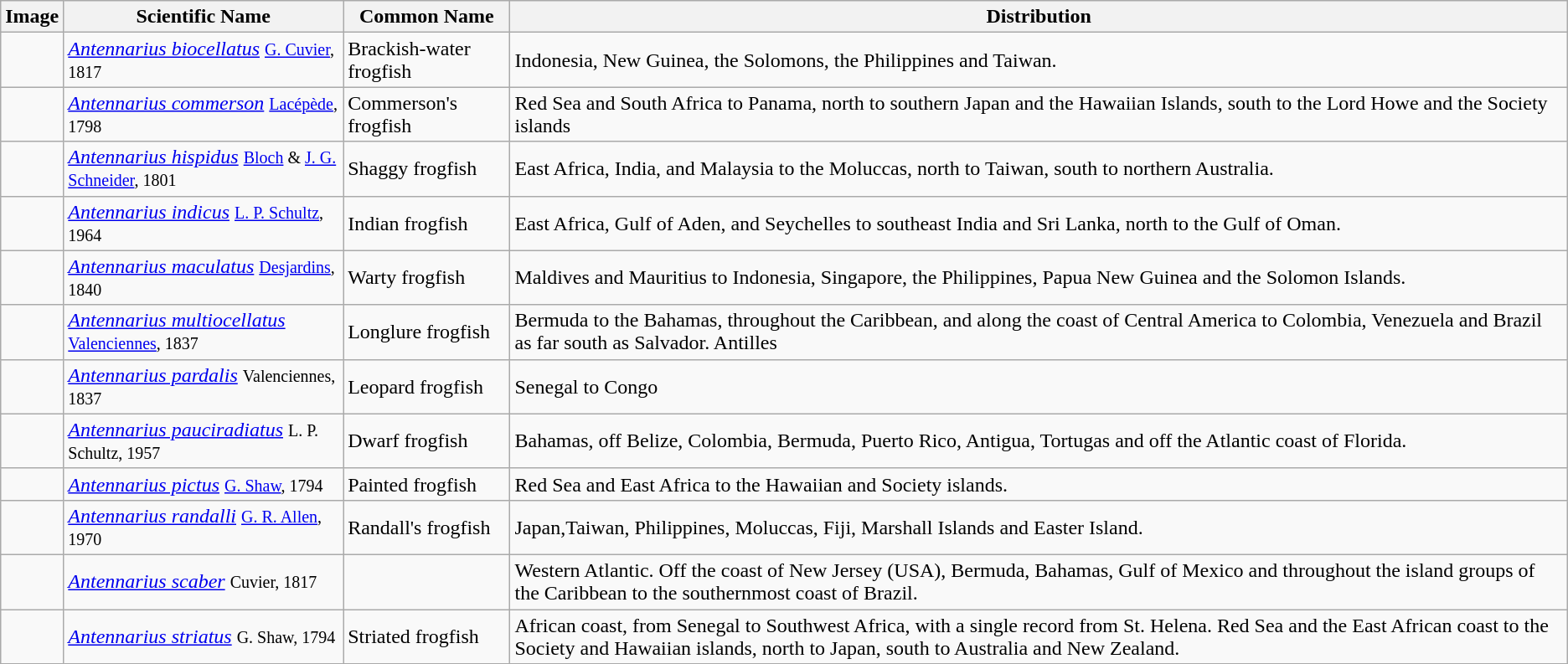<table class="wikitable">
<tr>
<th>Image</th>
<th>Scientific Name</th>
<th>Common Name</th>
<th>Distribution</th>
</tr>
<tr>
<td></td>
<td><em><a href='#'>Antennarius biocellatus</a></em> <small><a href='#'>G. Cuvier</a>, 1817</small></td>
<td>Brackish-water frogfish</td>
<td>Indonesia, New Guinea, the Solomons, the Philippines and Taiwan.</td>
</tr>
<tr>
<td></td>
<td><em><a href='#'>Antennarius commerson</a></em> <small><a href='#'>Lacépède</a>, 1798</small></td>
<td>Commerson's frogfish</td>
<td>Red Sea and South Africa to Panama, north to southern Japan and the Hawaiian Islands, south to the Lord Howe and the Society islands</td>
</tr>
<tr>
<td></td>
<td><em><a href='#'>Antennarius hispidus</a></em> <small><a href='#'>Bloch</a> & <a href='#'>J. G. Schneider</a>, 1801</small></td>
<td>Shaggy frogfish</td>
<td>East Africa, India, and Malaysia to the Moluccas, north to Taiwan, south to northern Australia.</td>
</tr>
<tr>
<td></td>
<td><em><a href='#'>Antennarius indicus</a></em> <small><a href='#'>L. P. Schultz</a>, 1964</small></td>
<td>Indian frogfish</td>
<td>East Africa, Gulf of Aden, and Seychelles to southeast India and Sri Lanka, north to the Gulf of Oman.</td>
</tr>
<tr>
<td></td>
<td><em><a href='#'>Antennarius maculatus</a></em> <small><a href='#'>Desjardins</a>, 1840</small></td>
<td>Warty frogfish</td>
<td>Maldives and Mauritius to Indonesia, Singapore, the Philippines, Papua New Guinea and the Solomon Islands.</td>
</tr>
<tr>
<td></td>
<td><em><a href='#'>Antennarius multiocellatus</a></em> <small><a href='#'>Valenciennes</a>, 1837</small></td>
<td>Longlure frogfish</td>
<td>Bermuda to the Bahamas, throughout the Caribbean, and along the coast of Central America to Colombia, Venezuela and Brazil as far south as Salvador. Antilles</td>
</tr>
<tr>
<td></td>
<td><em><a href='#'>Antennarius pardalis</a></em> <small>Valenciennes, 1837</small></td>
<td>Leopard frogfish</td>
<td>Senegal to Congo</td>
</tr>
<tr>
<td></td>
<td><em><a href='#'>Antennarius pauciradiatus</a></em> <small>L. P. Schultz, 1957</small></td>
<td>Dwarf frogfish</td>
<td>Bahamas, off Belize, Colombia, Bermuda, Puerto Rico, Antigua, Tortugas and off the Atlantic coast of Florida.</td>
</tr>
<tr>
<td></td>
<td><em><a href='#'>Antennarius pictus</a></em> <small><a href='#'>G. Shaw</a>, 1794</small></td>
<td>Painted frogfish</td>
<td>Red Sea and East Africa to the Hawaiian and Society islands.</td>
</tr>
<tr>
<td></td>
<td><em><a href='#'>Antennarius randalli</a></em> <small><a href='#'>G. R. Allen</a>, 1970</small></td>
<td>Randall's frogfish</td>
<td>Japan,Taiwan, Philippines, Moluccas, Fiji, Marshall Islands and Easter Island.</td>
</tr>
<tr>
<td></td>
<td><em><a href='#'>Antennarius scaber</a></em> <small>Cuvier, 1817</small></td>
<td></td>
<td>Western Atlantic. Off the coast of New Jersey (USA), Bermuda, Bahamas, Gulf of Mexico and throughout the island groups of the Caribbean to the southernmost coast of Brazil.</td>
</tr>
<tr>
<td></td>
<td><em><a href='#'>Antennarius striatus</a></em> <small>G. Shaw, 1794</small></td>
<td>Striated frogfish</td>
<td>African coast, from Senegal to Southwest Africa, with a single record from St. Helena.  Red Sea and the East African coast to the Society and Hawaiian islands, north to Japan, south to Australia and New Zealand.</td>
</tr>
</table>
